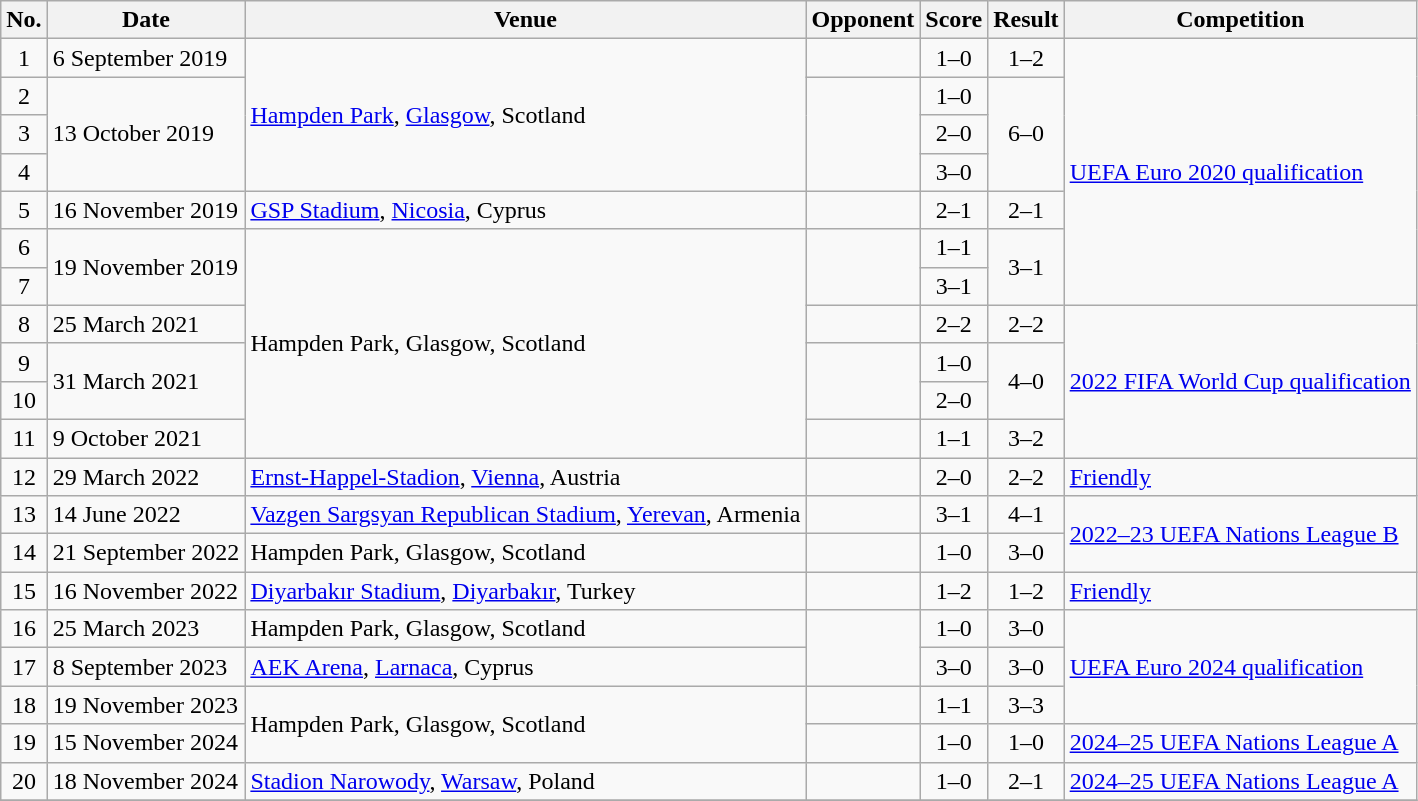<table class="wikitable sortable">
<tr>
<th scope="col">No.</th>
<th scope="col">Date</th>
<th scope="col">Venue</th>
<th scope="col">Opponent</th>
<th scope="col">Score</th>
<th scope="col">Result</th>
<th scope="col">Competition</th>
</tr>
<tr>
<td align="center">1</td>
<td>6 September 2019</td>
<td rowspan="4"><a href='#'>Hampden Park</a>, <a href='#'>Glasgow</a>, Scotland</td>
<td></td>
<td align="center">1–0</td>
<td align="center">1–2</td>
<td rowspan="7"><a href='#'>UEFA Euro 2020 qualification</a></td>
</tr>
<tr>
<td align="center">2</td>
<td rowspan="3">13 October 2019</td>
<td rowspan="3"></td>
<td align="center">1–0</td>
<td rowspan="3" align="center">6–0</td>
</tr>
<tr>
<td align="center">3</td>
<td align="center">2–0</td>
</tr>
<tr>
<td align="center">4</td>
<td align="center">3–0</td>
</tr>
<tr>
<td align="center">5</td>
<td>16 November 2019</td>
<td><a href='#'>GSP Stadium</a>, <a href='#'>Nicosia</a>, Cyprus</td>
<td></td>
<td align="center">2–1</td>
<td align="center">2–1</td>
</tr>
<tr>
<td align="center">6</td>
<td rowspan="2">19 November 2019</td>
<td rowspan="6">Hampden Park, Glasgow, Scotland</td>
<td rowspan="2"></td>
<td align="center">1–1</td>
<td rowspan="2" align="center">3–1</td>
</tr>
<tr>
<td align="center">7</td>
<td align="center">3–1</td>
</tr>
<tr>
<td align="center">8</td>
<td>25 March 2021</td>
<td></td>
<td align="center">2–2</td>
<td align="center">2–2</td>
<td rowspan="4"><a href='#'>2022 FIFA World Cup qualification</a></td>
</tr>
<tr>
<td align="center">9</td>
<td rowspan="2">31 March 2021</td>
<td rowspan="2"></td>
<td align="center">1–0</td>
<td rowspan="2" align="center">4–0</td>
</tr>
<tr>
<td align="center">10</td>
<td align="center">2–0</td>
</tr>
<tr>
<td align="center">11</td>
<td>9 October 2021</td>
<td></td>
<td align="center">1–1</td>
<td align="center">3–2</td>
</tr>
<tr>
<td align="center">12</td>
<td>29 March 2022</td>
<td><a href='#'>Ernst-Happel-Stadion</a>, <a href='#'>Vienna</a>, Austria</td>
<td></td>
<td align="center">2–0</td>
<td align="center">2–2</td>
<td><a href='#'>Friendly</a></td>
</tr>
<tr>
<td align="center">13</td>
<td>14 June 2022</td>
<td><a href='#'>Vazgen Sargsyan Republican Stadium</a>, <a href='#'>Yerevan</a>, Armenia</td>
<td></td>
<td align="center">3–1</td>
<td align="center">4–1</td>
<td rowspan="2"><a href='#'>2022–23 UEFA Nations League B</a></td>
</tr>
<tr>
<td align="center">14</td>
<td>21 September 2022</td>
<td>Hampden Park, Glasgow, Scotland</td>
<td></td>
<td align="center">1–0</td>
<td align="center">3–0</td>
</tr>
<tr>
<td align="center">15</td>
<td>16 November 2022</td>
<td><a href='#'>Diyarbakır Stadium</a>, <a href='#'>Diyarbakır</a>, Turkey</td>
<td></td>
<td align="center">1–2</td>
<td align="center">1–2</td>
<td><a href='#'>Friendly</a></td>
</tr>
<tr>
<td align="center">16</td>
<td>25 March 2023</td>
<td>Hampden Park, Glasgow, Scotland</td>
<td rowspan="2"></td>
<td align="center">1–0</td>
<td align="center">3–0</td>
<td rowspan="3"><a href='#'>UEFA Euro 2024 qualification</a></td>
</tr>
<tr>
<td align="center">17</td>
<td>8 September 2023</td>
<td><a href='#'>AEK Arena</a>, <a href='#'>Larnaca</a>, Cyprus</td>
<td align="center">3–0</td>
<td align="center">3–0</td>
</tr>
<tr>
<td align="center">18</td>
<td>19 November 2023</td>
<td rowspan=2>Hampden Park, Glasgow, Scotland</td>
<td></td>
<td align="center">1–1</td>
<td align="center">3–3</td>
</tr>
<tr>
<td align="center">19</td>
<td>15 November 2024</td>
<td></td>
<td align="center">1–0</td>
<td align="center">1–0</td>
<td><a href='#'>2024–25 UEFA Nations League A</a></td>
</tr>
<tr>
<td align="center">20</td>
<td>18 November 2024</td>
<td><a href='#'>Stadion Narowody</a>, <a href='#'>Warsaw</a>, Poland</td>
<td></td>
<td align="center">1–0</td>
<td align="center">2–1</td>
<td><a href='#'>2024–25 UEFA Nations League A</a></td>
</tr>
<tr>
</tr>
</table>
